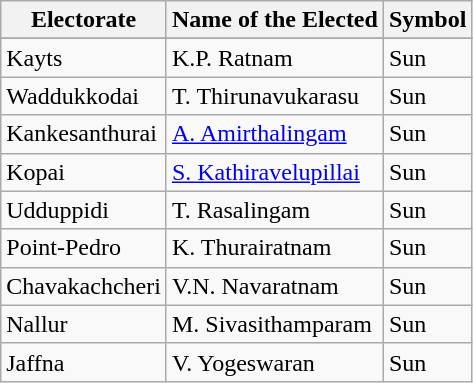<table class="wikitable" border="1">
<tr>
<th>Electorate</th>
<th>Name of the Elected</th>
<th>Symbol</th>
</tr>
<tr>
</tr>
<tr>
<td>Kayts</td>
<td>K.P. Ratnam</td>
<td>Sun</td>
</tr>
<tr>
<td>Waddukkodai</td>
<td>T. Thirunavukarasu</td>
<td>Sun</td>
</tr>
<tr>
<td>Kankesanthurai</td>
<td><a href='#'>A. Amirthalingam</a></td>
<td>Sun</td>
</tr>
<tr>
<td>Kopai</td>
<td><a href='#'>S. Kathiravelupillai</a></td>
<td>Sun</td>
</tr>
<tr>
<td>Udduppidi</td>
<td>T. Rasalingam</td>
<td>Sun</td>
</tr>
<tr>
<td>Point-Pedro</td>
<td>K. Thurairatnam</td>
<td>Sun</td>
</tr>
<tr>
<td>Chavakachcheri</td>
<td>V.N. Navaratnam</td>
<td>Sun</td>
</tr>
<tr>
<td>Nallur</td>
<td>M. Sivasithamparam</td>
<td>Sun</td>
</tr>
<tr>
<td>Jaffna</td>
<td>V. Yogeswaran</td>
<td>Sun</td>
</tr>
</table>
